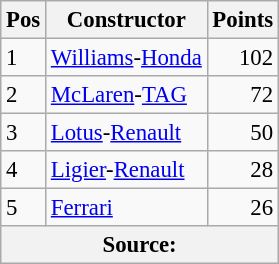<table class="wikitable" style="font-size:95%;">
<tr>
<th>Pos</th>
<th>Constructor</th>
<th>Points</th>
</tr>
<tr>
<td>1</td>
<td> <a href='#'>Williams</a>-<a href='#'>Honda</a></td>
<td align="right">102</td>
</tr>
<tr>
<td>2</td>
<td> <a href='#'>McLaren</a>-<a href='#'>TAG</a></td>
<td align="right">72</td>
</tr>
<tr>
<td>3</td>
<td> <a href='#'>Lotus</a>-<a href='#'>Renault</a></td>
<td align="right">50</td>
</tr>
<tr>
<td>4</td>
<td>  <a href='#'>Ligier</a>-<a href='#'>Renault</a></td>
<td align="right">28</td>
</tr>
<tr>
<td>5</td>
<td> <a href='#'>Ferrari</a></td>
<td align="right">26</td>
</tr>
<tr>
<th colspan=4>Source: </th>
</tr>
</table>
